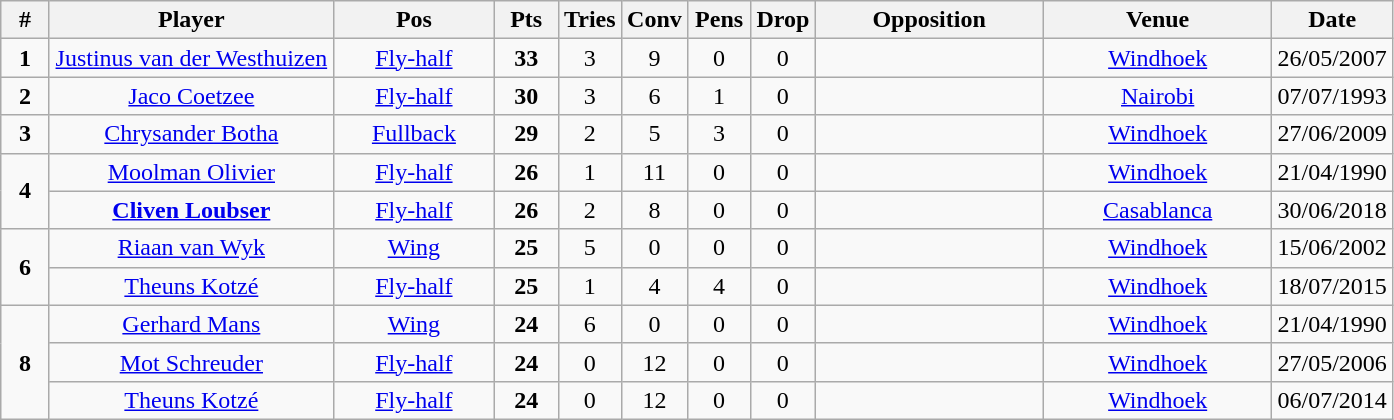<table class="wikitable" style="text-align:center">
<tr>
<th style="width:25px">#</th>
<th style="width:182px">Player</th>
<th style="width:100px">Pos</th>
<th style="width:35px">Pts</th>
<th style="width:35px">Tries</th>
<th style="width:35px">Conv</th>
<th style="width:35px">Pens</th>
<th style="width:35px">Drop</th>
<th style="width:145px">Opposition</th>
<th style="width:145px">Venue</th>
<th style="width:65px">Date</th>
</tr>
<tr>
<td><strong>1</strong></td>
<td><a href='#'>Justinus van der Westhuizen</a></td>
<td><a href='#'>Fly-half</a></td>
<td><strong>33</strong></td>
<td>3</td>
<td>9</td>
<td>0</td>
<td>0</td>
<td></td>
<td> <a href='#'>Windhoek</a></td>
<td>26/05/2007</td>
</tr>
<tr>
<td><strong>2</strong></td>
<td><a href='#'>Jaco Coetzee</a></td>
<td><a href='#'>Fly-half</a></td>
<td><strong>30</strong></td>
<td>3</td>
<td>6</td>
<td>1</td>
<td>0</td>
<td></td>
<td> <a href='#'>Nairobi</a></td>
<td>07/07/1993</td>
</tr>
<tr>
<td><strong>3</strong></td>
<td><a href='#'>Chrysander Botha</a></td>
<td><a href='#'>Fullback</a></td>
<td><strong>29</strong></td>
<td>2</td>
<td>5</td>
<td>3</td>
<td>0</td>
<td></td>
<td> <a href='#'>Windhoek</a></td>
<td>27/06/2009</td>
</tr>
<tr>
<td rowspan=2><strong>4</strong></td>
<td><a href='#'>Moolman Olivier</a></td>
<td><a href='#'>Fly-half</a></td>
<td><strong>26</strong></td>
<td>1</td>
<td>11</td>
<td>0</td>
<td>0</td>
<td></td>
<td> <a href='#'>Windhoek</a></td>
<td>21/04/1990</td>
</tr>
<tr>
<td><strong><a href='#'>Cliven Loubser</a></strong></td>
<td><a href='#'>Fly-half</a></td>
<td><strong>26</strong></td>
<td>2</td>
<td>8</td>
<td>0</td>
<td>0</td>
<td></td>
<td> <a href='#'>Casablanca</a></td>
<td>30/06/2018</td>
</tr>
<tr>
<td rowspan=2><strong>6</strong></td>
<td><a href='#'>Riaan van Wyk</a></td>
<td><a href='#'>Wing</a></td>
<td><strong>25</strong></td>
<td>5</td>
<td>0</td>
<td>0</td>
<td>0</td>
<td></td>
<td> <a href='#'>Windhoek</a></td>
<td>15/06/2002</td>
</tr>
<tr>
<td><a href='#'>Theuns Kotzé</a></td>
<td><a href='#'>Fly-half</a></td>
<td><strong>25</strong></td>
<td>1</td>
<td>4</td>
<td>4</td>
<td>0</td>
<td></td>
<td> <a href='#'>Windhoek</a></td>
<td>18/07/2015</td>
</tr>
<tr>
<td rowspan=3><strong>8</strong></td>
<td><a href='#'>Gerhard Mans</a></td>
<td><a href='#'>Wing</a></td>
<td><strong>24</strong></td>
<td>6</td>
<td>0</td>
<td>0</td>
<td>0</td>
<td></td>
<td> <a href='#'>Windhoek</a></td>
<td>21/04/1990</td>
</tr>
<tr>
<td><a href='#'>Mot Schreuder</a></td>
<td><a href='#'>Fly-half</a></td>
<td><strong>24</strong></td>
<td>0</td>
<td>12</td>
<td>0</td>
<td>0</td>
<td></td>
<td> <a href='#'>Windhoek</a></td>
<td>27/05/2006</td>
</tr>
<tr>
<td><a href='#'>Theuns Kotzé</a></td>
<td><a href='#'>Fly-half</a></td>
<td><strong>24</strong></td>
<td>0</td>
<td>12</td>
<td>0</td>
<td>0</td>
<td></td>
<td> <a href='#'>Windhoek</a></td>
<td>06/07/2014</td>
</tr>
</table>
